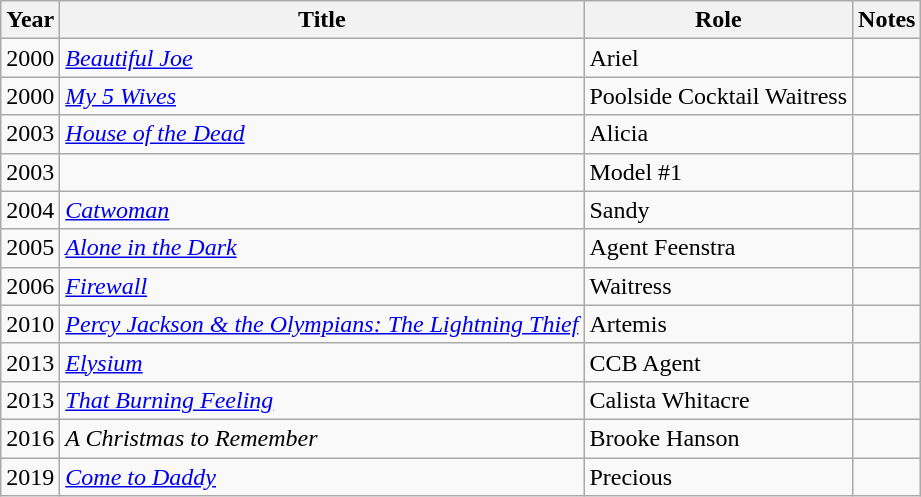<table class="wikitable sortable">
<tr>
<th>Year</th>
<th>Title</th>
<th>Role</th>
<th class="unsortable">Notes</th>
</tr>
<tr>
<td>2000</td>
<td><em><a href='#'>Beautiful Joe</a></em></td>
<td>Ariel</td>
<td></td>
</tr>
<tr>
<td>2000</td>
<td><em><a href='#'>My 5 Wives</a></em></td>
<td>Poolside Cocktail Waitress</td>
<td></td>
</tr>
<tr>
<td>2003</td>
<td><em><a href='#'>House of the Dead</a></em></td>
<td>Alicia</td>
<td></td>
</tr>
<tr>
<td>2003</td>
<td><em></em></td>
<td>Model #1</td>
<td></td>
</tr>
<tr>
<td>2004</td>
<td><em><a href='#'>Catwoman</a></em></td>
<td>Sandy</td>
<td></td>
</tr>
<tr>
<td>2005</td>
<td><em><a href='#'>Alone in the Dark</a></em></td>
<td>Agent Feenstra</td>
<td></td>
</tr>
<tr>
<td>2006</td>
<td><em><a href='#'>Firewall</a></em></td>
<td>Waitress</td>
<td></td>
</tr>
<tr>
<td>2010</td>
<td><em><a href='#'>Percy Jackson & the Olympians: The Lightning Thief</a></em></td>
<td>Artemis</td>
<td></td>
</tr>
<tr>
<td>2013</td>
<td><em><a href='#'>Elysium</a></em></td>
<td>CCB Agent</td>
<td></td>
</tr>
<tr>
<td>2013</td>
<td><em><a href='#'>That Burning Feeling</a></em></td>
<td>Calista Whitacre</td>
<td></td>
</tr>
<tr>
<td>2016</td>
<td data-sort-value="Christmas to Remember, A"><em>A Christmas to Remember</em></td>
<td>Brooke Hanson</td>
<td></td>
</tr>
<tr>
<td>2019</td>
<td><em><a href='#'>Come to Daddy</a></em></td>
<td>Precious</td>
<td></td>
</tr>
</table>
